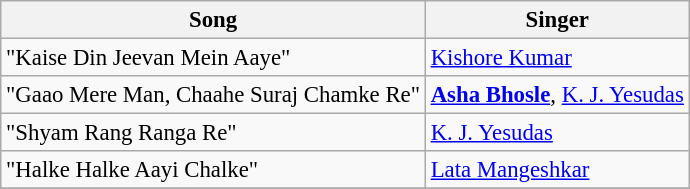<table class="wikitable" style="font-size:95%;">
<tr>
<th>Song</th>
<th>Singer</th>
</tr>
<tr>
<td>"Kaise Din Jeevan Mein Aaye"</td>
<td><a href='#'>Kishore Kumar</a></td>
</tr>
<tr>
<td>"Gaao Mere Man, Chaahe Suraj Chamke Re"</td>
<td><strong><a href='#'>Asha Bhosle</a></strong>, <a href='#'>K. J. Yesudas</a></td>
</tr>
<tr>
<td>"Shyam Rang Ranga Re"</td>
<td><a href='#'>K. J. Yesudas</a></td>
</tr>
<tr>
<td>"Halke Halke Aayi Chalke"</td>
<td><a href='#'>Lata Mangeshkar</a></td>
</tr>
<tr>
</tr>
</table>
